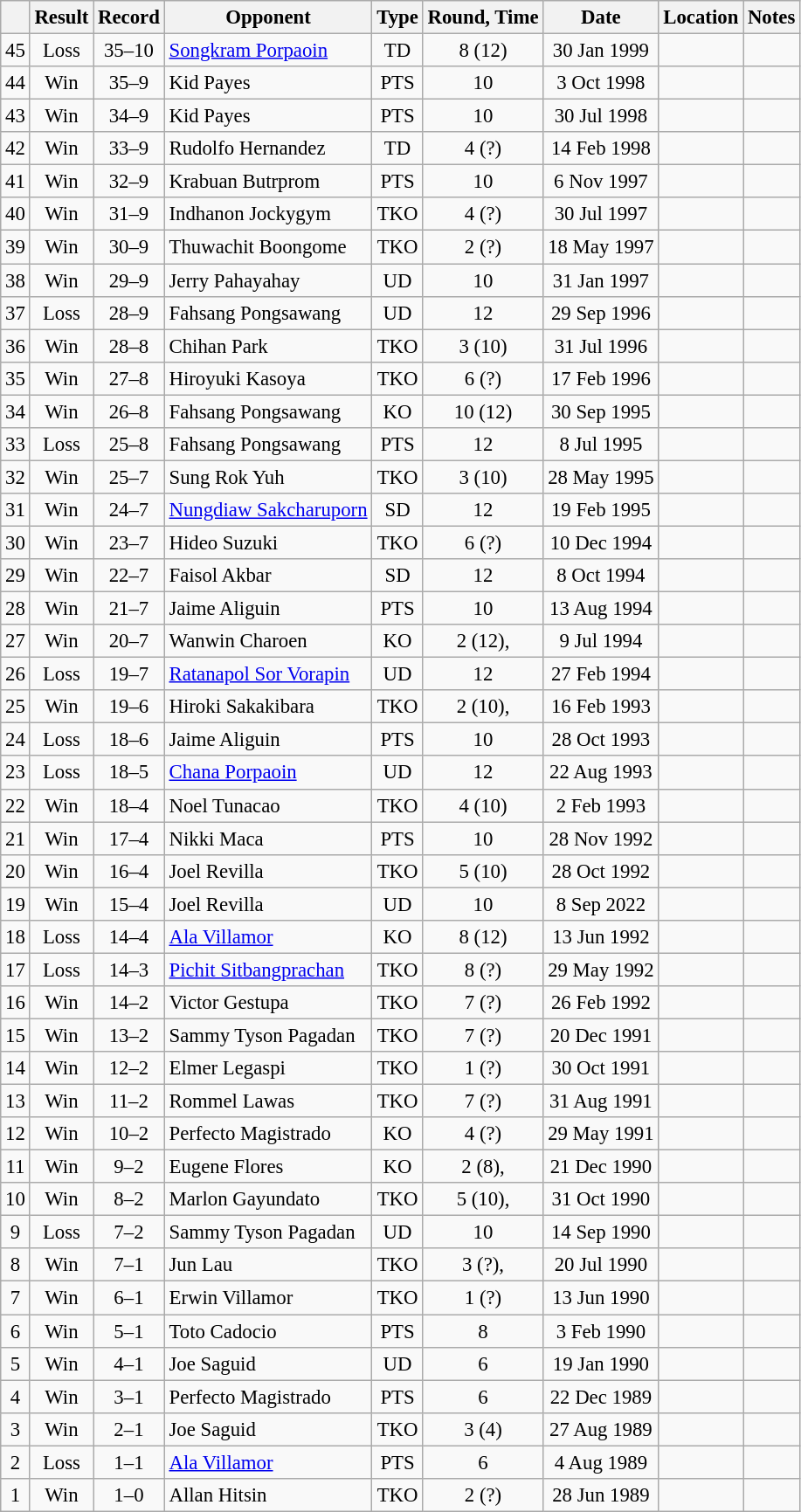<table class="wikitable" style="text-align:center; font-size:95%">
<tr>
<th></th>
<th>Result</th>
<th>Record</th>
<th>Opponent</th>
<th>Type</th>
<th>Round, Time</th>
<th>Date</th>
<th>Location</th>
<th>Notes</th>
</tr>
<tr>
<td>45</td>
<td>Loss</td>
<td>35–10</td>
<td align=left><a href='#'>Songkram Porpaoin</a></td>
<td>TD</td>
<td>8 (12)</td>
<td>30 Jan 1999</td>
<td align=left></td>
<td align=left></td>
</tr>
<tr>
<td>44</td>
<td>Win</td>
<td>35–9</td>
<td align=left>Kid Payes</td>
<td>PTS</td>
<td>10</td>
<td>3 Oct 1998</td>
<td align=left></td>
<td></td>
</tr>
<tr>
<td>43</td>
<td>Win</td>
<td>34–9</td>
<td align=left>Kid Payes</td>
<td>PTS</td>
<td>10</td>
<td>30 Jul 1998</td>
<td align=left></td>
<td></td>
</tr>
<tr>
<td>42</td>
<td>Win</td>
<td>33–9</td>
<td align=left>Rudolfo Hernandez</td>
<td>TD</td>
<td>4 (?)</td>
<td>14 Feb 1998</td>
<td align=left></td>
<td></td>
</tr>
<tr>
<td>41</td>
<td>Win</td>
<td>32–9</td>
<td align=left>Krabuan Butrprom</td>
<td>PTS</td>
<td>10</td>
<td>6 Nov 1997</td>
<td align=left></td>
<td></td>
</tr>
<tr>
<td>40</td>
<td>Win</td>
<td>31–9</td>
<td align=left>Indhanon Jockygym</td>
<td>TKO</td>
<td>4 (?)</td>
<td>30 Jul 1997</td>
<td align=left></td>
<td></td>
</tr>
<tr>
<td>39</td>
<td>Win</td>
<td>30–9</td>
<td align=left>Thuwachit Boongome</td>
<td>TKO</td>
<td>2 (?)</td>
<td>18 May 1997</td>
<td align=left></td>
<td></td>
</tr>
<tr>
<td>38</td>
<td>Win</td>
<td>29–9</td>
<td align=left>Jerry Pahayahay</td>
<td>UD</td>
<td>10</td>
<td>31 Jan 1997</td>
<td align=left></td>
<td></td>
</tr>
<tr>
<td>37</td>
<td>Loss</td>
<td>28–9</td>
<td align=left>Fahsang Pongsawang</td>
<td>UD</td>
<td>12</td>
<td>29 Sep 1996</td>
<td align=left></td>
<td align=left></td>
</tr>
<tr>
<td>36</td>
<td>Win</td>
<td>28–8</td>
<td align=left>Chihan Park</td>
<td>TKO</td>
<td>3 (10)</td>
<td>31 Jul 1996</td>
<td align=left></td>
<td></td>
</tr>
<tr>
<td>35</td>
<td>Win</td>
<td>27–8</td>
<td align=left>Hiroyuki Kasoya</td>
<td>TKO</td>
<td>6 (?)</td>
<td>17 Feb 1996</td>
<td align=left></td>
<td></td>
</tr>
<tr>
<td>34</td>
<td>Win</td>
<td>26–8</td>
<td align=left>Fahsang Pongsawang</td>
<td>KO</td>
<td>10 (12)</td>
<td>30 Sep 1995</td>
<td align=left></td>
<td align=left></td>
</tr>
<tr>
<td>33</td>
<td>Loss</td>
<td>25–8</td>
<td align=left>Fahsang Pongsawang</td>
<td>PTS</td>
<td>12</td>
<td>8 Jul 1995</td>
<td align=left></td>
<td align=left></td>
</tr>
<tr>
<td>32</td>
<td>Win</td>
<td>25–7</td>
<td align=left>Sung Rok Yuh</td>
<td>TKO</td>
<td>3 (10)</td>
<td>28 May 1995</td>
<td align=left></td>
<td></td>
</tr>
<tr>
<td>31</td>
<td>Win</td>
<td>24–7</td>
<td align=left><a href='#'>Nungdiaw Sakcharuporn</a></td>
<td>SD</td>
<td>12</td>
<td>19 Feb 1995</td>
<td align=left></td>
<td align=left></td>
</tr>
<tr>
<td>30</td>
<td>Win</td>
<td>23–7</td>
<td align=left>Hideo Suzuki</td>
<td>TKO</td>
<td>6 (?)</td>
<td>10 Dec 1994</td>
<td align=left></td>
<td></td>
</tr>
<tr>
<td>29</td>
<td>Win</td>
<td>22–7</td>
<td align=left>Faisol Akbar</td>
<td>SD</td>
<td>12</td>
<td>8 Oct 1994</td>
<td align=left></td>
<td align=left></td>
</tr>
<tr>
<td>28</td>
<td>Win</td>
<td>21–7</td>
<td align=left>Jaime Aliguin</td>
<td>PTS</td>
<td>10</td>
<td>13 Aug 1994</td>
<td align=left></td>
<td></td>
</tr>
<tr>
<td>27</td>
<td>Win</td>
<td>20–7</td>
<td align=left>Wanwin Charoen</td>
<td>KO</td>
<td>2 (12), </td>
<td>9 Jul 1994</td>
<td align=left></td>
<td align=left></td>
</tr>
<tr>
<td>26</td>
<td>Loss</td>
<td>19–7</td>
<td align=left><a href='#'>Ratanapol Sor Vorapin</a></td>
<td>UD</td>
<td>12</td>
<td>27 Feb 1994</td>
<td align=left></td>
<td align=left></td>
</tr>
<tr>
<td>25</td>
<td>Win</td>
<td>19–6</td>
<td align=left>Hiroki Sakakibara</td>
<td>TKO</td>
<td>2 (10), </td>
<td>16 Feb 1993</td>
<td align=left></td>
<td></td>
</tr>
<tr>
<td>24</td>
<td>Loss</td>
<td>18–6</td>
<td align=left>Jaime Aliguin</td>
<td>PTS</td>
<td>10</td>
<td>28 Oct 1993</td>
<td align=left></td>
<td></td>
</tr>
<tr>
<td>23</td>
<td>Loss</td>
<td>18–5</td>
<td align=left><a href='#'>Chana Porpaoin</a></td>
<td>UD</td>
<td>12</td>
<td>22 Aug 1993</td>
<td align=left></td>
<td align=left></td>
</tr>
<tr>
<td>22</td>
<td>Win</td>
<td>18–4</td>
<td align=left>Noel Tunacao</td>
<td>TKO</td>
<td>4 (10)</td>
<td>2 Feb 1993</td>
<td align=left></td>
<td></td>
</tr>
<tr>
<td>21</td>
<td>Win</td>
<td>17–4</td>
<td align=left>Nikki Maca</td>
<td>PTS</td>
<td>10</td>
<td>28 Nov 1992</td>
<td align=left></td>
<td></td>
</tr>
<tr>
<td>20</td>
<td>Win</td>
<td>16–4</td>
<td align=left>Joel Revilla</td>
<td>TKO</td>
<td>5 (10)</td>
<td>28 Oct 1992</td>
<td align=left></td>
<td></td>
</tr>
<tr>
<td>19</td>
<td>Win</td>
<td>15–4</td>
<td align=left>Joel Revilla</td>
<td>UD</td>
<td>10</td>
<td>8 Sep 2022</td>
<td align=left></td>
<td></td>
</tr>
<tr>
<td>18</td>
<td>Loss</td>
<td>14–4</td>
<td align=left><a href='#'>Ala Villamor</a></td>
<td>KO</td>
<td>8 (12)</td>
<td>13 Jun 1992</td>
<td align=left></td>
<td align=left></td>
</tr>
<tr>
<td>17</td>
<td>Loss</td>
<td>14–3</td>
<td align=left><a href='#'>Pichit Sitbangprachan</a></td>
<td>TKO</td>
<td>8 (?)</td>
<td>29 May 1992</td>
<td align=left></td>
<td></td>
</tr>
<tr>
<td>16</td>
<td>Win</td>
<td>14–2</td>
<td align=left>Victor Gestupa</td>
<td>TKO</td>
<td>7 (?)</td>
<td>26 Feb 1992</td>
<td align=left></td>
<td></td>
</tr>
<tr>
<td>15</td>
<td>Win</td>
<td>13–2</td>
<td align=left>Sammy Tyson Pagadan</td>
<td>TKO</td>
<td>7 (?)</td>
<td>20 Dec 1991</td>
<td align=left></td>
<td></td>
</tr>
<tr>
<td>14</td>
<td>Win</td>
<td>12–2</td>
<td align=left>Elmer Legaspi</td>
<td>TKO</td>
<td>1 (?)</td>
<td>30 Oct 1991</td>
<td align=left></td>
<td></td>
</tr>
<tr>
<td>13</td>
<td>Win</td>
<td>11–2</td>
<td align=left>Rommel Lawas</td>
<td>TKO</td>
<td>7 (?)</td>
<td>31 Aug 1991</td>
<td align=left></td>
<td></td>
</tr>
<tr>
<td>12</td>
<td>Win</td>
<td>10–2</td>
<td align=left>Perfecto Magistrado</td>
<td>KO</td>
<td>4 (?)</td>
<td>29 May 1991</td>
<td align=left></td>
<td></td>
</tr>
<tr>
<td>11</td>
<td>Win</td>
<td>9–2</td>
<td align=left>Eugene Flores</td>
<td>KO</td>
<td>2 (8), </td>
<td>21 Dec 1990</td>
<td align=left></td>
<td></td>
</tr>
<tr>
<td>10</td>
<td>Win</td>
<td>8–2</td>
<td align=left>Marlon Gayundato</td>
<td>TKO</td>
<td>5 (10), </td>
<td>31 Oct 1990</td>
<td align=left></td>
<td align=left></td>
</tr>
<tr>
<td>9</td>
<td>Loss</td>
<td>7–2</td>
<td align=left>Sammy Tyson Pagadan</td>
<td>UD</td>
<td>10</td>
<td>14 Sep 1990</td>
<td align=left></td>
<td></td>
</tr>
<tr>
<td>8</td>
<td>Win</td>
<td>7–1</td>
<td align=left>Jun Lau</td>
<td>TKO</td>
<td>3 (?), </td>
<td>20 Jul 1990</td>
<td align=left></td>
<td></td>
</tr>
<tr>
<td>7</td>
<td>Win</td>
<td>6–1</td>
<td align=left>Erwin Villamor</td>
<td>TKO</td>
<td>1 (?)</td>
<td>13 Jun 1990</td>
<td align=left></td>
<td></td>
</tr>
<tr>
<td>6</td>
<td>Win</td>
<td>5–1</td>
<td align=left>Toto Cadocio</td>
<td>PTS</td>
<td>8</td>
<td>3 Feb 1990</td>
<td align=left></td>
<td></td>
</tr>
<tr>
<td>5</td>
<td>Win</td>
<td>4–1</td>
<td align=left>Joe Saguid</td>
<td>UD</td>
<td>6</td>
<td>19 Jan 1990</td>
<td align=left></td>
<td></td>
</tr>
<tr>
<td>4</td>
<td>Win</td>
<td>3–1</td>
<td align=left>Perfecto Magistrado</td>
<td>PTS</td>
<td>6</td>
<td>22 Dec 1989</td>
<td align=left></td>
<td></td>
</tr>
<tr>
<td>3</td>
<td>Win</td>
<td>2–1</td>
<td align=left>Joe Saguid</td>
<td>TKO</td>
<td>3 (4)</td>
<td>27 Aug 1989</td>
<td align=left></td>
<td></td>
</tr>
<tr>
<td>2</td>
<td>Loss</td>
<td>1–1</td>
<td align=left><a href='#'>Ala Villamor</a></td>
<td>PTS</td>
<td>6</td>
<td>4 Aug 1989</td>
<td align=left></td>
<td></td>
</tr>
<tr>
<td>1</td>
<td>Win</td>
<td>1–0</td>
<td align=left>Allan Hitsin</td>
<td>TKO</td>
<td>2 (?)</td>
<td>28 Jun 1989</td>
<td align=left></td>
<td></td>
</tr>
</table>
